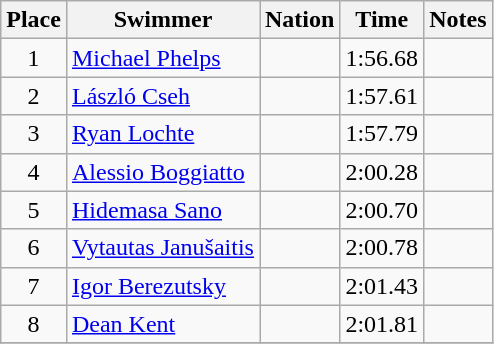<table class="wikitable sortable" style="text-align:center">
<tr>
<th>Place</th>
<th>Swimmer</th>
<th>Nation</th>
<th>Time</th>
<th>Notes</th>
</tr>
<tr>
<td>1</td>
<td align=left><a href='#'>Michael Phelps</a></td>
<td align=left></td>
<td>1:56.68</td>
<td></td>
</tr>
<tr>
<td>2</td>
<td align=left><a href='#'>László Cseh</a></td>
<td align=left></td>
<td>1:57.61</td>
<td></td>
</tr>
<tr>
<td>3</td>
<td align=left><a href='#'>Ryan Lochte</a></td>
<td align=left></td>
<td>1:57.79</td>
<td></td>
</tr>
<tr>
<td>4</td>
<td align=left><a href='#'>Alessio Boggiatto</a></td>
<td align=left></td>
<td>2:00.28</td>
<td></td>
</tr>
<tr>
<td>5</td>
<td align=left><a href='#'>Hidemasa Sano</a></td>
<td align=left></td>
<td>2:00.70</td>
<td></td>
</tr>
<tr>
<td>6</td>
<td align=left><a href='#'>Vytautas Janušaitis</a></td>
<td align=left></td>
<td>2:00.78</td>
<td></td>
</tr>
<tr>
<td>7</td>
<td align=left><a href='#'>Igor Berezutsky</a></td>
<td align=left></td>
<td>2:01.43</td>
<td></td>
</tr>
<tr>
<td>8</td>
<td align=left><a href='#'>Dean Kent</a></td>
<td align=left></td>
<td>2:01.81</td>
<td></td>
</tr>
<tr>
</tr>
</table>
